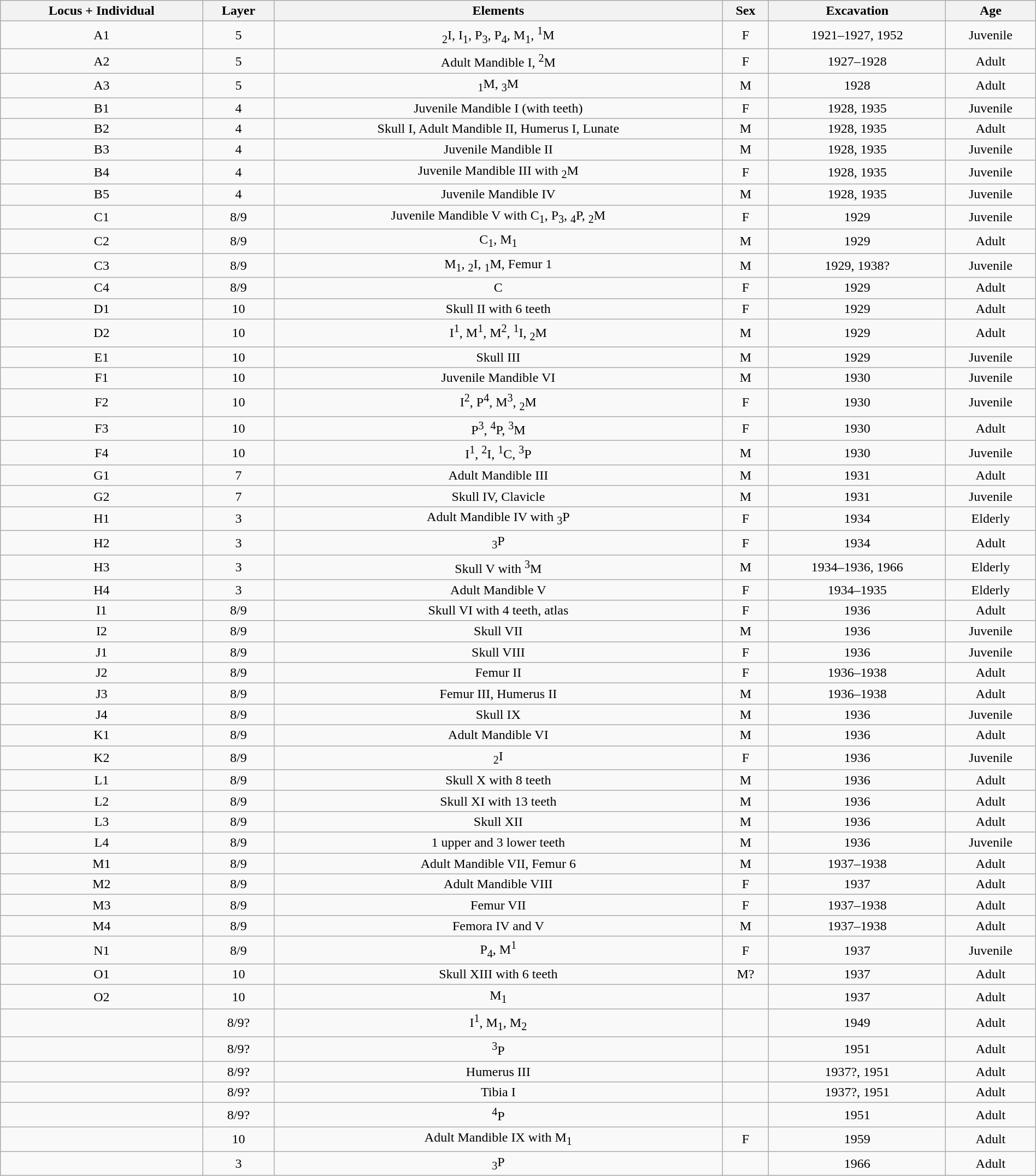<table class="wikitable" style="text-align:center;" width="100%">
<tr>
<th scope="col">Locus + Individual</th>
<th>Layer</th>
<th scope="col">Elements</th>
<th scope="col">Sex</th>
<th scope="col">Excavation</th>
<th scope="col">Age</th>
</tr>
<tr>
<td>A1</td>
<td>5</td>
<td><sub>2</sub>I, I<sub>1</sub>, P<sub>3</sub>, P<sub>4</sub>, M<sub>1</sub>, <sup>1</sup>M</td>
<td>F</td>
<td>1921–1927, 1952</td>
<td>Juvenile</td>
</tr>
<tr>
<td>A2</td>
<td>5</td>
<td>Adult Mandible I, <sup>2</sup>M</td>
<td>F</td>
<td>1927–1928</td>
<td>Adult</td>
</tr>
<tr>
<td>A3</td>
<td>5</td>
<td><sub>1</sub>M, <sub>3</sub>M</td>
<td>M</td>
<td>1928</td>
<td>Adult</td>
</tr>
<tr>
<td>B1</td>
<td>4</td>
<td>Juvenile Mandible I (with teeth)</td>
<td>F</td>
<td>1928, 1935</td>
<td>Juvenile</td>
</tr>
<tr>
<td>B2</td>
<td>4</td>
<td>Skull I, Adult Mandible II, Humerus I, Lunate</td>
<td>M</td>
<td>1928, 1935</td>
<td>Adult</td>
</tr>
<tr>
<td>B3</td>
<td>4</td>
<td>Juvenile Mandible II</td>
<td>M</td>
<td>1928, 1935</td>
<td>Juvenile</td>
</tr>
<tr>
<td>B4</td>
<td>4</td>
<td>Juvenile Mandible III with <sub>2</sub>M</td>
<td>F</td>
<td>1928, 1935</td>
<td>Juvenile</td>
</tr>
<tr>
<td>B5</td>
<td>4</td>
<td>Juvenile Mandible IV</td>
<td>M</td>
<td>1928, 1935</td>
<td>Juvenile</td>
</tr>
<tr>
<td>C1</td>
<td>8/9</td>
<td>Juvenile Mandible V with C<sub>1</sub>, P<sub>3</sub>, <sub>4</sub>P, <sub>2</sub>M</td>
<td>F</td>
<td>1929</td>
<td>Juvenile</td>
</tr>
<tr>
<td>C2</td>
<td>8/9</td>
<td>C<sub>1</sub>, M<sub>1</sub></td>
<td>M</td>
<td>1929</td>
<td>Adult</td>
</tr>
<tr>
<td>C3</td>
<td>8/9</td>
<td>M<sub>1</sub>, <sub>2</sub>I, <sub>1</sub>M, Femur 1</td>
<td>M</td>
<td>1929, 1938?</td>
<td>Juvenile</td>
</tr>
<tr>
<td>C4</td>
<td>8/9</td>
<td>C</td>
<td>F</td>
<td>1929</td>
<td>Adult</td>
</tr>
<tr>
<td>D1</td>
<td>10</td>
<td>Skull II with 6 teeth</td>
<td>F</td>
<td>1929</td>
<td>Adult</td>
</tr>
<tr>
<td>D2</td>
<td>10</td>
<td>I<sup>1</sup>, M<sup>1</sup>, M<sup>2</sup>, <sup>1</sup>I, <sub>2</sub>M</td>
<td>M</td>
<td>1929</td>
<td>Adult</td>
</tr>
<tr>
<td>E1</td>
<td>10</td>
<td>Skull III</td>
<td>M</td>
<td>1929</td>
<td>Juvenile</td>
</tr>
<tr>
<td>F1</td>
<td>10</td>
<td>Juvenile Mandible VI</td>
<td>M</td>
<td>1930</td>
<td>Juvenile</td>
</tr>
<tr>
<td>F2</td>
<td>10</td>
<td>I<sup>2</sup>, P<sup>4</sup>, M<sup>3</sup>, <sub>2</sub>M</td>
<td>F</td>
<td>1930</td>
<td>Juvenile</td>
</tr>
<tr>
<td>F3</td>
<td>10</td>
<td>P<sup>3</sup>, <sup>4</sup>P, <sup>3</sup>M</td>
<td>F</td>
<td>1930</td>
<td>Adult</td>
</tr>
<tr>
<td>F4</td>
<td>10</td>
<td>I<sup>1</sup>, <sup>2</sup>I, <sup>1</sup>C, <sup>3</sup>P</td>
<td>M</td>
<td>1930</td>
<td>Juvenile</td>
</tr>
<tr>
<td>G1</td>
<td>7</td>
<td>Adult Mandible III</td>
<td>M</td>
<td>1931</td>
<td>Adult</td>
</tr>
<tr>
<td>G2</td>
<td>7</td>
<td>Skull IV, Clavicle</td>
<td>M</td>
<td>1931</td>
<td>Juvenile</td>
</tr>
<tr>
<td>H1</td>
<td>3</td>
<td>Adult Mandible IV with <sub>3</sub>P</td>
<td>F</td>
<td>1934</td>
<td>Elderly</td>
</tr>
<tr>
<td>H2</td>
<td>3</td>
<td><sub>3</sub>P</td>
<td>F</td>
<td>1934</td>
<td>Adult</td>
</tr>
<tr>
<td>H3</td>
<td>3</td>
<td>Skull V with <sup>3</sup>M</td>
<td>M</td>
<td>1934–1936, 1966</td>
<td>Elderly</td>
</tr>
<tr>
<td>H4</td>
<td>3</td>
<td>Adult Mandible V</td>
<td>F</td>
<td>1934–1935</td>
<td>Elderly</td>
</tr>
<tr>
<td>I1</td>
<td>8/9</td>
<td>Skull VI with 4 teeth, atlas</td>
<td>F</td>
<td>1936</td>
<td>Adult</td>
</tr>
<tr>
<td>I2</td>
<td>8/9</td>
<td>Skull VII</td>
<td>M</td>
<td>1936</td>
<td>Juvenile</td>
</tr>
<tr>
<td>J1</td>
<td>8/9</td>
<td>Skull VIII</td>
<td>F</td>
<td>1936</td>
<td>Juvenile</td>
</tr>
<tr>
<td>J2</td>
<td>8/9</td>
<td>Femur II</td>
<td>F</td>
<td>1936–1938</td>
<td>Adult</td>
</tr>
<tr>
<td>J3</td>
<td>8/9</td>
<td>Femur III, Humerus II</td>
<td>M</td>
<td>1936–1938</td>
<td>Adult</td>
</tr>
<tr>
<td>J4</td>
<td>8/9</td>
<td>Skull IX</td>
<td>M</td>
<td>1936</td>
<td>Juvenile</td>
</tr>
<tr>
<td>K1</td>
<td>8/9</td>
<td>Adult Mandible VI</td>
<td>M</td>
<td>1936</td>
<td>Adult</td>
</tr>
<tr>
<td>K2</td>
<td>8/9</td>
<td><sub>2</sub>I</td>
<td>F</td>
<td>1936</td>
<td>Juvenile</td>
</tr>
<tr>
<td>L1</td>
<td>8/9</td>
<td>Skull X with 8 teeth</td>
<td>M</td>
<td>1936</td>
<td>Adult</td>
</tr>
<tr>
<td>L2</td>
<td>8/9</td>
<td>Skull XI with 13 teeth</td>
<td>M</td>
<td>1936</td>
<td>Adult</td>
</tr>
<tr>
<td>L3</td>
<td>8/9</td>
<td>Skull XII</td>
<td>M</td>
<td>1936</td>
<td>Adult</td>
</tr>
<tr>
<td>L4</td>
<td>8/9</td>
<td>1 upper and 3 lower teeth</td>
<td>M</td>
<td>1936</td>
<td>Juvenile</td>
</tr>
<tr>
<td>M1</td>
<td>8/9</td>
<td>Adult Mandible VII, Femur 6</td>
<td>M</td>
<td>1937–1938</td>
<td>Adult</td>
</tr>
<tr>
<td>M2</td>
<td>8/9</td>
<td>Adult Mandible VIII</td>
<td>F</td>
<td>1937</td>
<td>Adult</td>
</tr>
<tr>
<td>M3</td>
<td>8/9</td>
<td>Femur VII</td>
<td>F</td>
<td>1937–1938</td>
<td>Adult</td>
</tr>
<tr>
<td>M4</td>
<td>8/9</td>
<td>Femora IV and V</td>
<td>M</td>
<td>1937–1938</td>
<td>Adult</td>
</tr>
<tr>
<td>N1</td>
<td>8/9</td>
<td>P<sub>4</sub>, M<sup>1</sup></td>
<td>F</td>
<td>1937</td>
<td>Juvenile</td>
</tr>
<tr>
<td>O1</td>
<td>10</td>
<td>Skull XIII with 6 teeth</td>
<td>M?</td>
<td>1937</td>
<td>Adult</td>
</tr>
<tr>
<td>O2</td>
<td>10</td>
<td>M<sub>1</sub></td>
<td></td>
<td>1937</td>
<td>Adult</td>
</tr>
<tr>
<td></td>
<td>8/9?</td>
<td>I<sup>1</sup>, M<sub>1</sub>, M<sub>2</sub></td>
<td></td>
<td>1949</td>
<td>Adult</td>
</tr>
<tr>
<td></td>
<td>8/9?</td>
<td><sup>3</sup>P</td>
<td></td>
<td>1951</td>
<td>Adult</td>
</tr>
<tr>
<td></td>
<td>8/9?</td>
<td>Humerus III</td>
<td></td>
<td>1937?, 1951</td>
<td>Adult</td>
</tr>
<tr>
<td></td>
<td>8/9?</td>
<td>Tibia I</td>
<td></td>
<td>1937?, 1951</td>
<td>Adult</td>
</tr>
<tr>
<td></td>
<td>8/9?</td>
<td><sup>4</sup>P</td>
<td></td>
<td>1951</td>
<td>Adult</td>
</tr>
<tr>
<td></td>
<td>10</td>
<td>Adult Mandible IX with M<sub>1</sub></td>
<td>F</td>
<td>1959</td>
<td>Adult</td>
</tr>
<tr>
<td></td>
<td>3</td>
<td><sub>3</sub>P</td>
<td></td>
<td>1966</td>
<td>Adult</td>
</tr>
</table>
